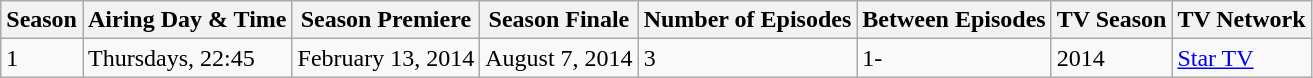<table class="wikitable">
<tr>
<th>Season</th>
<th>Airing Day & Time</th>
<th>Season Premiere</th>
<th>Season Finale</th>
<th>Number of Episodes</th>
<th>Between Episodes</th>
<th>TV Season</th>
<th>TV Network</th>
</tr>
<tr>
<td>1</td>
<td>Thursdays, 22:45</td>
<td>February 13, 2014</td>
<td>August 7, 2014</td>
<td>3</td>
<td>1-</td>
<td>2014</td>
<td><a href='#'>Star TV</a></td>
</tr>
</table>
